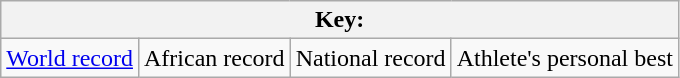<table class="wikitable">
<tr>
<th colspan=4>Key:</th>
</tr>
<tr>
<td><a href='#'>World record</a></td>
<td>African record</td>
<td>National record</td>
<td>Athlete's personal best</td>
</tr>
</table>
